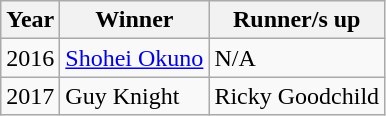<table class="wikitable">
<tr>
<th>Year</th>
<th>Winner</th>
<th>Runner/s up</th>
</tr>
<tr>
<td>2016</td>
<td><a href='#'>Shohei Okuno</a></td>
<td>N/A</td>
</tr>
<tr>
<td>2017</td>
<td>Guy Knight</td>
<td>Ricky Goodchild</td>
</tr>
</table>
